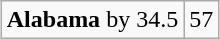<table class="wikitable" style="margin-left: auto; margin-right: auto; border: none;">
<tr align="center">
</tr>
<tr align="center">
<td><strong>Alabama</strong> by 34.5</td>
<td>57</td>
</tr>
</table>
